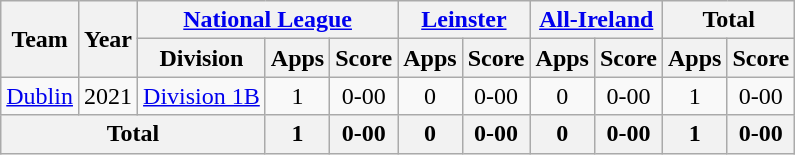<table class="wikitable" style="text-align:center">
<tr>
<th rowspan="2">Team</th>
<th rowspan="2">Year</th>
<th colspan="3"><a href='#'>National League</a></th>
<th colspan="2"><a href='#'>Leinster</a></th>
<th colspan="2"><a href='#'>All-Ireland</a></th>
<th colspan="2">Total</th>
</tr>
<tr>
<th>Division</th>
<th>Apps</th>
<th>Score</th>
<th>Apps</th>
<th>Score</th>
<th>Apps</th>
<th>Score</th>
<th>Apps</th>
<th>Score</th>
</tr>
<tr>
<td rowspan="1"><a href='#'>Dublin</a></td>
<td>2021</td>
<td rowspan="1"><a href='#'>Division 1B</a></td>
<td>1</td>
<td>0-00</td>
<td>0</td>
<td>0-00</td>
<td>0</td>
<td>0-00</td>
<td>1</td>
<td>0-00</td>
</tr>
<tr>
<th colspan="3">Total</th>
<th>1</th>
<th>0-00</th>
<th>0</th>
<th>0-00</th>
<th>0</th>
<th>0-00</th>
<th>1</th>
<th>0-00</th>
</tr>
</table>
